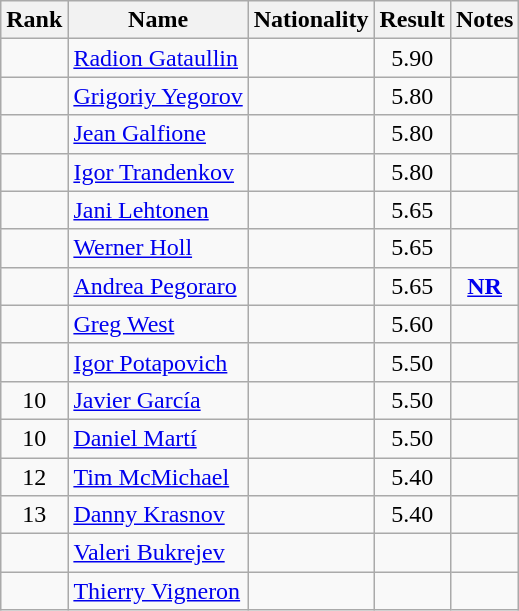<table class="wikitable sortable" style="text-align:center">
<tr>
<th>Rank</th>
<th>Name</th>
<th>Nationality</th>
<th>Result</th>
<th>Notes</th>
</tr>
<tr>
<td></td>
<td align="left"><a href='#'>Radion Gataullin</a></td>
<td align=left></td>
<td>5.90</td>
<td></td>
</tr>
<tr>
<td></td>
<td align="left"><a href='#'>Grigoriy Yegorov</a></td>
<td align=left></td>
<td>5.80</td>
<td></td>
</tr>
<tr>
<td></td>
<td align="left"><a href='#'>Jean Galfione</a></td>
<td align=left></td>
<td>5.80</td>
<td></td>
</tr>
<tr>
<td></td>
<td align="left"><a href='#'>Igor Trandenkov</a></td>
<td align=left></td>
<td>5.80</td>
<td></td>
</tr>
<tr>
<td></td>
<td align="left"><a href='#'>Jani Lehtonen</a></td>
<td align=left></td>
<td>5.65</td>
<td></td>
</tr>
<tr>
<td></td>
<td align="left"><a href='#'>Werner Holl</a></td>
<td align=left></td>
<td>5.65</td>
<td></td>
</tr>
<tr>
<td></td>
<td align="left"><a href='#'>Andrea Pegoraro</a></td>
<td align=left></td>
<td>5.65</td>
<td><strong><a href='#'>NR</a></strong></td>
</tr>
<tr>
<td></td>
<td align="left"><a href='#'>Greg West</a></td>
<td align=left></td>
<td>5.60</td>
<td></td>
</tr>
<tr>
<td></td>
<td align="left"><a href='#'>Igor Potapovich</a></td>
<td align=left></td>
<td>5.50</td>
<td></td>
</tr>
<tr>
<td>10</td>
<td align="left"><a href='#'>Javier García</a></td>
<td align=left></td>
<td>5.50</td>
<td></td>
</tr>
<tr>
<td>10</td>
<td align="left"><a href='#'>Daniel Martí</a></td>
<td align=left></td>
<td>5.50</td>
<td></td>
</tr>
<tr>
<td>12</td>
<td align="left"><a href='#'>Tim McMichael</a></td>
<td align=left></td>
<td>5.40</td>
<td></td>
</tr>
<tr>
<td>13</td>
<td align="left"><a href='#'>Danny Krasnov</a></td>
<td align=left></td>
<td>5.40</td>
<td></td>
</tr>
<tr>
<td></td>
<td align="left"><a href='#'>Valeri Bukrejev</a></td>
<td align=left></td>
<td></td>
<td></td>
</tr>
<tr>
<td></td>
<td align="left"><a href='#'>Thierry Vigneron</a></td>
<td align=left></td>
<td></td>
<td></td>
</tr>
</table>
